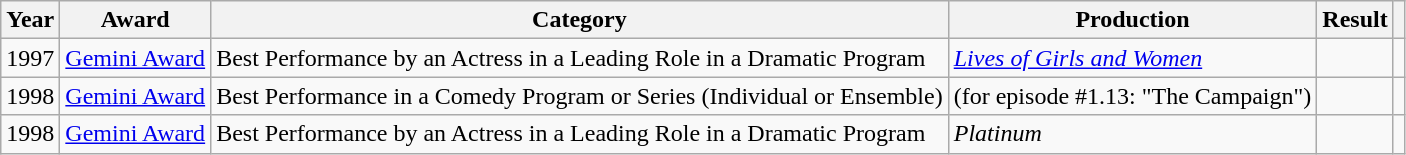<table class="wikitable sortable">
<tr>
<th>Year</th>
<th>Award</th>
<th>Category</th>
<th>Production</th>
<th>Result</th>
<th class="unsortable"></th>
</tr>
<tr>
<td>1997</td>
<td><a href='#'>Gemini Award</a></td>
<td>Best Performance by an Actress in a Leading Role in a Dramatic Program</td>
<td><em><a href='#'>Lives of Girls and Women</a></em></td>
<td></td>
<td style="text-align:center;"></td>
</tr>
<tr>
<td>1998</td>
<td><a href='#'>Gemini Award</a></td>
<td>Best Performance in a Comedy Program or Series (Individual or Ensemble)</td>
<td><em></em> (for episode #1.13: "The Campaign")</td>
<td></td>
<td style="text-align:center;"></td>
</tr>
<tr>
<td>1998</td>
<td><a href='#'>Gemini Award</a></td>
<td>Best Performance by an Actress in a Leading Role in a Dramatic Program</td>
<td><em>Platinum</em></td>
<td></td>
<td style="text-align:center;"></td>
</tr>
</table>
